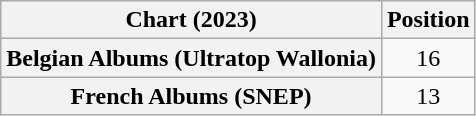<table class="wikitable sortable plainrowheaders" style="text-align:center">
<tr>
<th scope="col">Chart (2023)</th>
<th scope="col">Position</th>
</tr>
<tr>
<th scope="row">Belgian Albums (Ultratop Wallonia)</th>
<td>16</td>
</tr>
<tr>
<th scope="row">French Albums (SNEP)</th>
<td>13</td>
</tr>
</table>
